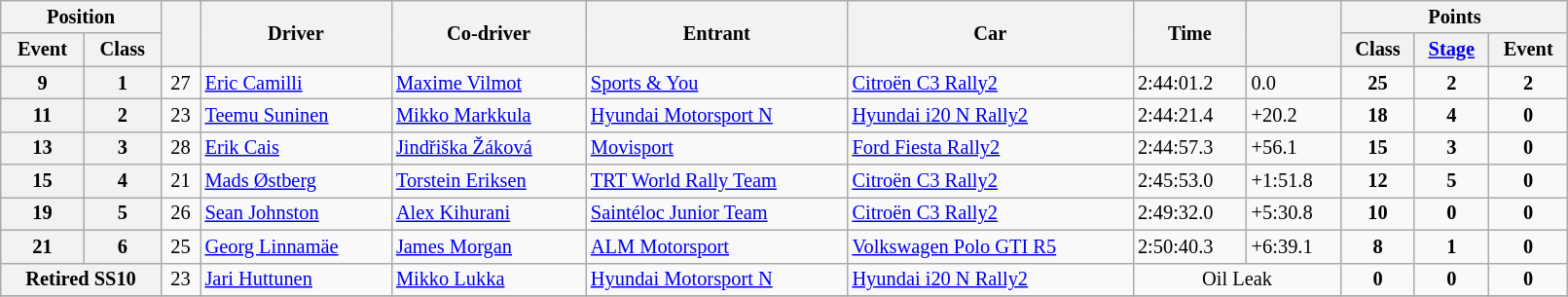<table class="wikitable" width=85% style="font-size: 85%;">
<tr>
<th colspan="2">Position</th>
<th rowspan="2"></th>
<th rowspan="2">Driver</th>
<th rowspan="2">Co-driver</th>
<th rowspan="2">Entrant</th>
<th rowspan="2">Car</th>
<th rowspan="2">Time</th>
<th rowspan="2"></th>
<th colspan="3">Points</th>
</tr>
<tr>
<th>Event</th>
<th>Class</th>
<th>Class</th>
<th><a href='#'>Stage</a></th>
<th>Event</th>
</tr>
<tr>
<th>9</th>
<th>1</th>
<td align="center">27</td>
<td><a href='#'>Eric Camilli</a></td>
<td><a href='#'>Maxime Vilmot</a></td>
<td><a href='#'>Sports & You</a></td>
<td><a href='#'>Citroën C3 Rally2</a></td>
<td>2:44:01.2</td>
<td>0.0</td>
<td align="center"><strong>25</strong></td>
<td align="center"><strong>2</strong></td>
<td align="center"><strong>2</strong></td>
</tr>
<tr>
<th>11</th>
<th>2</th>
<td align="center">23</td>
<td><a href='#'>Teemu Suninen</a></td>
<td><a href='#'>Mikko Markkula</a></td>
<td><a href='#'>Hyundai Motorsport N</a></td>
<td><a href='#'>Hyundai i20 N Rally2</a></td>
<td>2:44:21.4</td>
<td>+20.2</td>
<td align="center"><strong>18</strong></td>
<td align="center"><strong>4</strong></td>
<td align="center"><strong>0</strong></td>
</tr>
<tr>
<th>13</th>
<th>3</th>
<td align="center">28</td>
<td><a href='#'>Erik Cais</a></td>
<td><a href='#'>Jindřiška Žáková</a></td>
<td><a href='#'>Movisport</a></td>
<td><a href='#'>Ford Fiesta Rally2</a></td>
<td>2:44:57.3</td>
<td>+56.1</td>
<td align="center"><strong>15</strong></td>
<td align="center"><strong>3</strong></td>
<td align="center"><strong>0</strong></td>
</tr>
<tr>
<th>15</th>
<th>4</th>
<td align="center">21</td>
<td><a href='#'>Mads Østberg</a></td>
<td><a href='#'>Torstein Eriksen</a></td>
<td><a href='#'>TRT World Rally Team</a></td>
<td><a href='#'>Citroën C3 Rally2</a></td>
<td>2:45:53.0</td>
<td>+1:51.8</td>
<td align="center"><strong>12</strong></td>
<td align="center"><strong>5</strong></td>
<td align="center"><strong>0</strong></td>
</tr>
<tr>
<th>19</th>
<th>5</th>
<td align="center">26</td>
<td><a href='#'>Sean Johnston</a></td>
<td><a href='#'>Alex Kihurani</a></td>
<td><a href='#'>Saintéloc Junior Team</a></td>
<td><a href='#'>Citroën C3 Rally2</a></td>
<td>2:49:32.0</td>
<td>+5:30.8</td>
<td align="center"><strong>10</strong></td>
<td align="center"><strong>0</strong></td>
<td align="center"><strong>0</strong></td>
</tr>
<tr>
<th>21</th>
<th>6</th>
<td align="center">25</td>
<td><a href='#'>Georg Linnamäe</a></td>
<td><a href='#'>James Morgan</a></td>
<td><a href='#'>ALM Motorsport</a></td>
<td><a href='#'>Volkswagen Polo GTI R5</a></td>
<td>2:50:40.3</td>
<td>+6:39.1</td>
<td align="center"><strong>8</strong></td>
<td align="center"><strong>1</strong></td>
<td align="center"><strong>0</strong></td>
</tr>
<tr>
<th colspan="2">Retired SS10</th>
<td align="center">23</td>
<td><a href='#'>Jari Huttunen</a></td>
<td><a href='#'>Mikko Lukka</a></td>
<td><a href='#'>Hyundai Motorsport N</a></td>
<td><a href='#'>Hyundai i20 N Rally2</a></td>
<td colspan="2" align="center">Oil Leak</td>
<td align="center"><strong>0</strong></td>
<td align="center"><strong>0</strong></td>
<td align="center"><strong>0</strong></td>
</tr>
<tr>
</tr>
</table>
